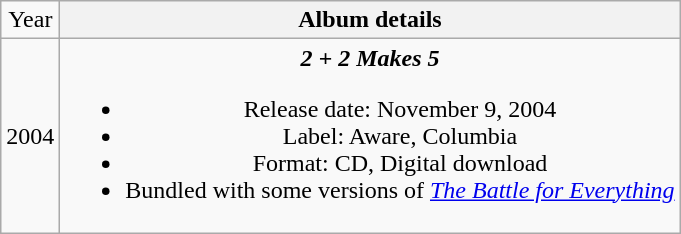<table class="wikitable" style="text-align:center;">
<tr>
<td scope="col">Year</td>
<th scope="col">Album details</th>
</tr>
<tr>
<td>2004</td>
<td><strong><em>2 + 2 Makes 5</em></strong><br><ul><li>Release date: November 9, 2004</li><li>Label: Aware, Columbia</li><li>Format: CD, Digital download</li><li>Bundled with some versions of <em><a href='#'>The Battle for Everything</a></em></li></ul></td>
</tr>
</table>
